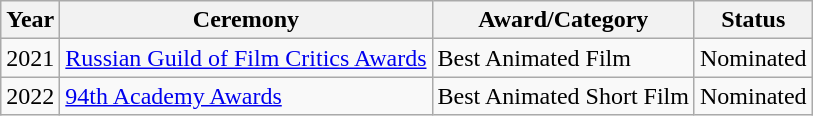<table class="wikitable sortable">
<tr>
<th>Year</th>
<th>Ceremony</th>
<th>Award/Category</th>
<th>Status</th>
</tr>
<tr>
<td>2021</td>
<td><a href='#'>Russian Guild of Film Critics Awards</a></td>
<td>Best Animated Film</td>
<td>Nominated </td>
</tr>
<tr>
<td>2022</td>
<td><a href='#'>94th Academy Awards</a></td>
<td>Best Animated Short Film</td>
<td>Nominated </td>
</tr>
</table>
